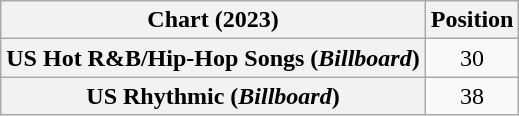<table class="wikitable sortable plainrowheaders" style="text-align:center">
<tr>
<th scope="col">Chart (2023)</th>
<th scope="col">Position</th>
</tr>
<tr>
<th scope="row">US Hot R&B/Hip-Hop Songs (<em>Billboard</em>)</th>
<td>30</td>
</tr>
<tr>
<th scope="row">US Rhythmic (<em>Billboard</em>)</th>
<td>38</td>
</tr>
</table>
